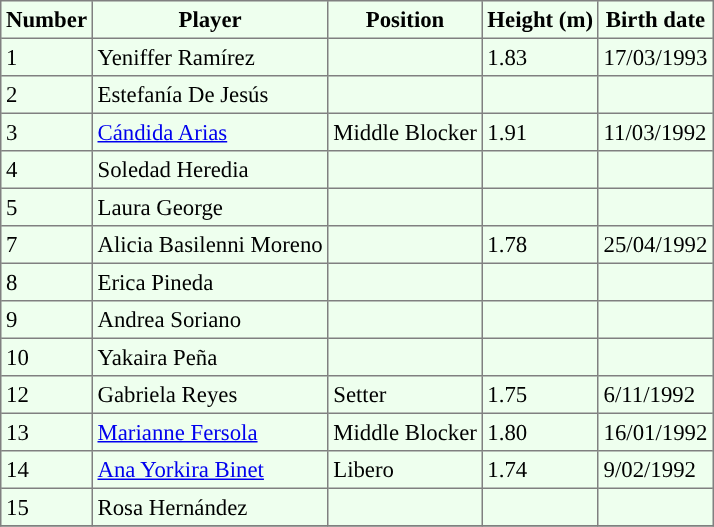<table bgcolor="#eeffee" cellpadding="3" cellspacing="0" border="1" style="font-size: 95%; border: gray solid 1px; border-collapse: collapse;">
<tr bgcolor="#eeffee">
<td align=center><strong>Number</strong></td>
<td align=center><strong>Player</strong></td>
<td align=center><strong>Position</strong></td>
<td align=center><strong>Height (m)</strong></td>
<td align=center><strong>Birth date</strong></td>
</tr>
<tr align=left>
<td>1</td>
<td> Yeniffer Ramírez</td>
<td></td>
<td>1.83</td>
<td>17/03/1993</td>
</tr>
<tr align="left">
<td>2</td>
<td> Estefanía De Jesús</td>
<td></td>
<td></td>
<td></td>
</tr>
<tr align="left">
<td>3</td>
<td> <a href='#'>Cándida Arias</a></td>
<td>Middle Blocker</td>
<td>1.91</td>
<td>11/03/1992</td>
</tr>
<tr align="left">
<td>4</td>
<td> Soledad Heredia</td>
<td></td>
<td></td>
<td></td>
</tr>
<tr align="left">
<td>5</td>
<td> Laura George</td>
<td></td>
<td></td>
<td></td>
</tr>
<tr align="left">
<td>7</td>
<td> Alicia Basilenni Moreno</td>
<td></td>
<td>1.78</td>
<td>25/04/1992</td>
</tr>
<tr align="left">
<td>8</td>
<td> Erica Pineda</td>
<td></td>
<td></td>
<td></td>
</tr>
<tr align="left">
<td>9</td>
<td> Andrea Soriano</td>
<td></td>
<td></td>
<td></td>
</tr>
<tr align="left">
<td>10</td>
<td> Yakaira Peña</td>
<td></td>
<td></td>
<td></td>
</tr>
<tr align="left">
<td>12</td>
<td> Gabriela Reyes</td>
<td>Setter</td>
<td>1.75</td>
<td>6/11/1992</td>
</tr>
<tr align="left">
<td>13</td>
<td> <a href='#'>Marianne Fersola</a></td>
<td>Middle Blocker</td>
<td>1.80</td>
<td>16/01/1992</td>
</tr>
<tr align="left">
<td>14</td>
<td> <a href='#'>Ana Yorkira Binet</a></td>
<td>Libero</td>
<td>1.74</td>
<td>9/02/1992</td>
</tr>
<tr align="left">
<td>15</td>
<td> Rosa Hernández</td>
<td></td>
<td></td>
<td></td>
</tr>
<tr align="left">
</tr>
</table>
